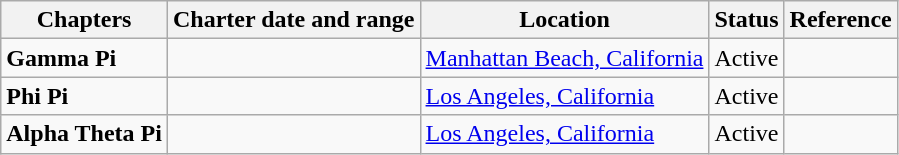<table class="wikitable sortable">
<tr>
<th>Chapters</th>
<th>Charter date and range</th>
<th>Location</th>
<th>Status</th>
<th>Reference</th>
</tr>
<tr>
<td><strong>Gamma Pi</strong></td>
<td></td>
<td><a href='#'>Manhattan Beach, California</a></td>
<td>Active</td>
<td></td>
</tr>
<tr>
<td><strong>Phi Pi</strong></td>
<td></td>
<td><a href='#'>Los Angeles, California</a></td>
<td>Active</td>
<td></td>
</tr>
<tr>
<td><strong>Alpha Theta Pi</strong></td>
<td></td>
<td><a href='#'>Los Angeles, California</a></td>
<td>Active</td>
<td></td>
</tr>
</table>
